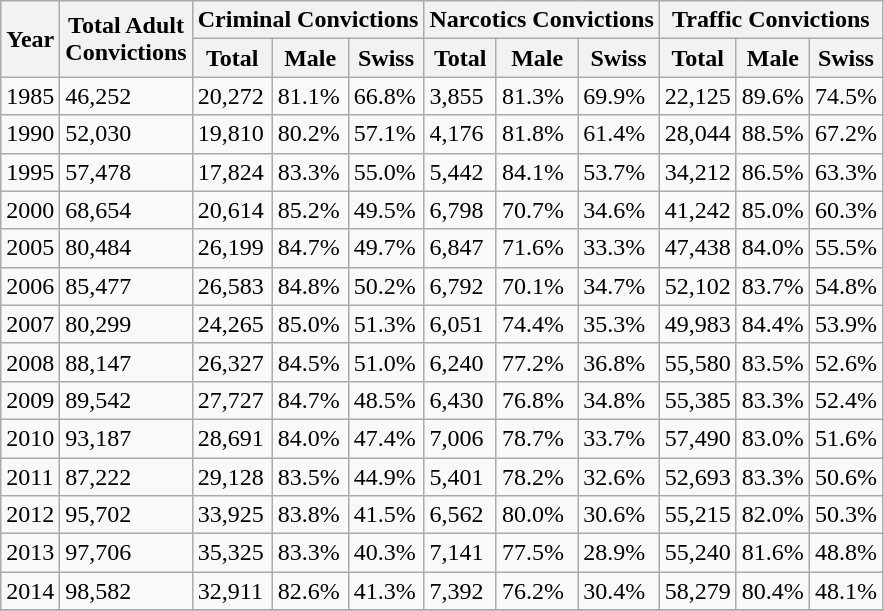<table class="wikitable">
<tr>
<th rowspan=2>Year</th>
<th rowspan=2>Total Adult <br>Convictions</th>
<th colspan="3">Criminal Convictions</th>
<th colspan="3">Narcotics Convictions</th>
<th colspan="3">Traffic Convictions</th>
</tr>
<tr>
<th>Total</th>
<th>Male</th>
<th>Swiss</th>
<th>Total</th>
<th>Male</th>
<th>Swiss</th>
<th>Total</th>
<th>Male</th>
<th>Swiss</th>
</tr>
<tr>
<td>1985</td>
<td>46,252</td>
<td>20,272</td>
<td>81.1%</td>
<td>66.8%</td>
<td>3,855</td>
<td>81.3%</td>
<td>69.9%</td>
<td>22,125</td>
<td>89.6%</td>
<td>74.5%</td>
</tr>
<tr>
<td>1990</td>
<td>52,030</td>
<td>19,810</td>
<td>80.2%</td>
<td>57.1%</td>
<td>4,176</td>
<td>81.8%</td>
<td>61.4%</td>
<td>28,044</td>
<td>88.5%</td>
<td>67.2%</td>
</tr>
<tr>
<td>1995</td>
<td>57,478</td>
<td>17,824</td>
<td>83.3%</td>
<td>55.0%</td>
<td>5,442</td>
<td>84.1%</td>
<td>53.7%</td>
<td>34,212</td>
<td>86.5%</td>
<td>63.3%</td>
</tr>
<tr>
<td>2000</td>
<td>68,654</td>
<td>20,614</td>
<td>85.2%</td>
<td>49.5%</td>
<td>6,798</td>
<td>70.7%</td>
<td>34.6%</td>
<td>41,242</td>
<td>85.0%</td>
<td>60.3%</td>
</tr>
<tr>
<td>2005</td>
<td>80,484</td>
<td>26,199</td>
<td>84.7%</td>
<td>49.7%</td>
<td>6,847</td>
<td>71.6%</td>
<td>33.3%</td>
<td>47,438</td>
<td>84.0%</td>
<td>55.5%</td>
</tr>
<tr>
<td>2006</td>
<td>85,477</td>
<td>26,583</td>
<td>84.8%</td>
<td>50.2%</td>
<td>6,792</td>
<td>70.1%</td>
<td>34.7%</td>
<td>52,102</td>
<td>83.7%</td>
<td>54.8%</td>
</tr>
<tr>
<td>2007</td>
<td>80,299</td>
<td>24,265</td>
<td>85.0%</td>
<td>51.3%</td>
<td>6,051</td>
<td>74.4%</td>
<td>35.3%</td>
<td>49,983</td>
<td>84.4%</td>
<td>53.9%</td>
</tr>
<tr>
<td>2008</td>
<td>88,147</td>
<td>26,327</td>
<td>84.5%</td>
<td>51.0%</td>
<td>6,240</td>
<td>77.2%</td>
<td>36.8%</td>
<td>55,580</td>
<td>83.5%</td>
<td>52.6%</td>
</tr>
<tr>
<td>2009</td>
<td>89,542</td>
<td>27,727</td>
<td>84.7%</td>
<td>48.5%</td>
<td>6,430</td>
<td>76.8%</td>
<td>34.8%</td>
<td>55,385</td>
<td>83.3%</td>
<td>52.4%</td>
</tr>
<tr>
<td>2010</td>
<td>93,187</td>
<td>28,691</td>
<td>84.0%</td>
<td>47.4%</td>
<td>7,006</td>
<td>78.7%</td>
<td>33.7%</td>
<td>57,490</td>
<td>83.0%</td>
<td>51.6%</td>
</tr>
<tr>
<td>2011</td>
<td>87,222</td>
<td>29,128</td>
<td>83.5%</td>
<td>44.9%</td>
<td>5,401</td>
<td>78.2%</td>
<td>32.6%</td>
<td>52,693</td>
<td>83.3%</td>
<td>50.6%</td>
</tr>
<tr>
<td>2012</td>
<td>95,702</td>
<td>33,925</td>
<td>83.8%</td>
<td>41.5%</td>
<td>6,562</td>
<td>80.0%</td>
<td>30.6%</td>
<td>55,215</td>
<td>82.0%</td>
<td>50.3%</td>
</tr>
<tr>
<td>2013</td>
<td>97,706</td>
<td>35,325</td>
<td>83.3%</td>
<td>40.3%</td>
<td>7,141</td>
<td>77.5%</td>
<td>28.9%</td>
<td>55,240</td>
<td>81.6%</td>
<td>48.8%</td>
</tr>
<tr>
<td>2014</td>
<td>98,582</td>
<td>32,911</td>
<td>82.6%</td>
<td>41.3%</td>
<td>7,392</td>
<td>76.2%</td>
<td>30.4%</td>
<td>58,279</td>
<td>80.4%</td>
<td>48.1%</td>
</tr>
<tr>
</tr>
</table>
